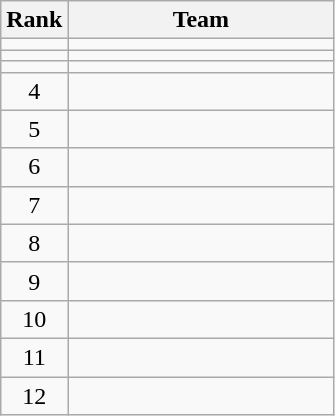<table class="wikitable">
<tr>
<th>Rank</th>
<th width=170>Team</th>
</tr>
<tr>
<td align=center></td>
<td></td>
</tr>
<tr>
<td align=center></td>
<td></td>
</tr>
<tr>
<td align=center></td>
<td></td>
</tr>
<tr>
<td align=center>4</td>
<td></td>
</tr>
<tr>
<td align=center>5</td>
<td></td>
</tr>
<tr>
<td align=center>6</td>
<td></td>
</tr>
<tr>
<td align=center>7</td>
<td></td>
</tr>
<tr>
<td align=center>8</td>
<td></td>
</tr>
<tr>
<td align=center>9</td>
<td></td>
</tr>
<tr>
<td align=center>10</td>
<td></td>
</tr>
<tr>
<td align=center>11</td>
<td></td>
</tr>
<tr>
<td align=center>12</td>
<td></td>
</tr>
</table>
